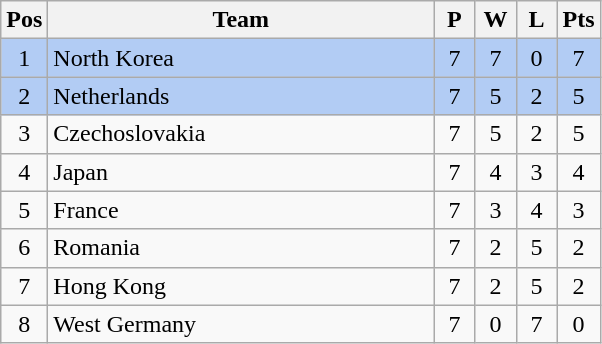<table class="wikitable" style="font-size: 100%">
<tr>
<th width=15>Pos</th>
<th width=250>Team</th>
<th width=20>P</th>
<th width=20>W</th>
<th width=20>L</th>
<th width=20>Pts</th>
</tr>
<tr align=center style="background: #b2ccf4;">
<td>1</td>
<td align="left"> North Korea</td>
<td>7</td>
<td>7</td>
<td>0</td>
<td>7</td>
</tr>
<tr align=center style="background: #b2ccf4;">
<td>2</td>
<td align="left"> Netherlands</td>
<td>7</td>
<td>5</td>
<td>2</td>
<td>5</td>
</tr>
<tr align=center>
<td>3</td>
<td align="left"> Czechoslovakia</td>
<td>7</td>
<td>5</td>
<td>2</td>
<td>5</td>
</tr>
<tr align=center>
<td>4</td>
<td align="left"> Japan</td>
<td>7</td>
<td>4</td>
<td>3</td>
<td>4</td>
</tr>
<tr align=center>
<td>5</td>
<td align="left"> France</td>
<td>7</td>
<td>3</td>
<td>4</td>
<td>3</td>
</tr>
<tr align=center>
<td>6</td>
<td align="left"> Romania</td>
<td>7</td>
<td>2</td>
<td>5</td>
<td>2</td>
</tr>
<tr align=center>
<td>7</td>
<td align="left"> Hong Kong</td>
<td>7</td>
<td>2</td>
<td>5</td>
<td>2</td>
</tr>
<tr align=center>
<td>8</td>
<td align="left"> West Germany</td>
<td>7</td>
<td>0</td>
<td>7</td>
<td>0</td>
</tr>
</table>
